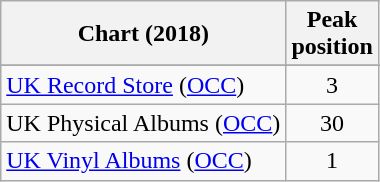<table class="wikitable sortable plainrowheaders">
<tr>
<th scope="col">Chart (2018)</th>
<th scope="col">Peak<br>position</th>
</tr>
<tr>
</tr>
<tr>
</tr>
<tr>
</tr>
<tr>
</tr>
<tr>
</tr>
<tr>
</tr>
<tr>
</tr>
<tr>
</tr>
<tr>
<td><a href='#'>UK Record Store</a> (<a href='#'>OCC</a>)</td>
<td style="text-align:center">3</td>
</tr>
<tr>
<td>UK Physical Albums (<a href='#'>OCC</a>)</td>
<td style="text-align:center">30</td>
</tr>
<tr>
<td><a href='#'>UK Vinyl Albums</a> (<a href='#'>OCC</a>)</td>
<td style="text-align:center">1</td>
</tr>
</table>
